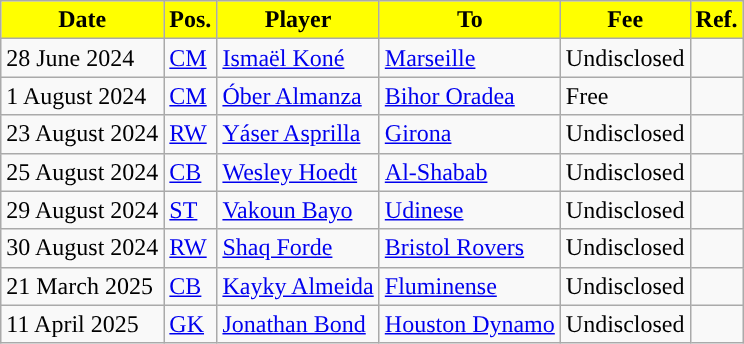<table class="wikitable plainrowheaders sortable">
<tr>
<th style="background:#FFFF00;color:black;">Date</th>
<th style="background:#FFFF00;color:black;">Pos.</th>
<th style="background:#FFFF00;color:black;">Player</th>
<th style="background:#FFFF00;color:black;">To</th>
<th style="background:#FFFF00;color:black;">Fee</th>
<th style="background:#FFFF00;color:black;">Ref.</th>
</tr>
<tr>
<td>28 June 2024</td>
<td><a href='#'>CM</a></td>
<td> <a href='#'>Ismaël Koné</a></td>
<td> <a href='#'>Marseille</a></td>
<td>Undisclosed</td>
<td></td>
</tr>
<tr>
<td>1 August 2024</td>
<td><a href='#'>CM</a></td>
<td> <a href='#'>Óber Almanza</a></td>
<td> <a href='#'>Bihor Oradea</a></td>
<td>Free</td>
<td></td>
</tr>
<tr>
<td>23 August 2024</td>
<td><a href='#'>RW</a></td>
<td> <a href='#'>Yáser Asprilla</a></td>
<td> <a href='#'>Girona</a></td>
<td>Undisclosed</td>
<td></td>
</tr>
<tr>
<td>25 August 2024</td>
<td><a href='#'>CB</a></td>
<td> <a href='#'>Wesley Hoedt</a></td>
<td> <a href='#'>Al-Shabab</a></td>
<td>Undisclosed</td>
<td></td>
</tr>
<tr>
<td>29 August 2024</td>
<td><a href='#'>ST</a></td>
<td> <a href='#'>Vakoun Bayo</a></td>
<td> <a href='#'>Udinese</a></td>
<td>Undisclosed</td>
<td></td>
</tr>
<tr>
<td>30 August 2024</td>
<td><a href='#'>RW</a></td>
<td> <a href='#'>Shaq Forde</a></td>
<td> <a href='#'>Bristol Rovers</a></td>
<td>Undisclosed</td>
<td></td>
</tr>
<tr>
<td>21 March 2025</td>
<td><a href='#'>CB</a></td>
<td> <a href='#'>Kayky Almeida</a></td>
<td> <a href='#'>Fluminense</a></td>
<td>Undisclosed</td>
<td></td>
</tr>
<tr>
<td>11 April 2025</td>
<td><a href='#'>GK</a></td>
<td> <a href='#'>Jonathan Bond</a></td>
<td> <a href='#'>Houston Dynamo</a></td>
<td>Undisclosed</td>
<td></td>
</tr>
</table>
